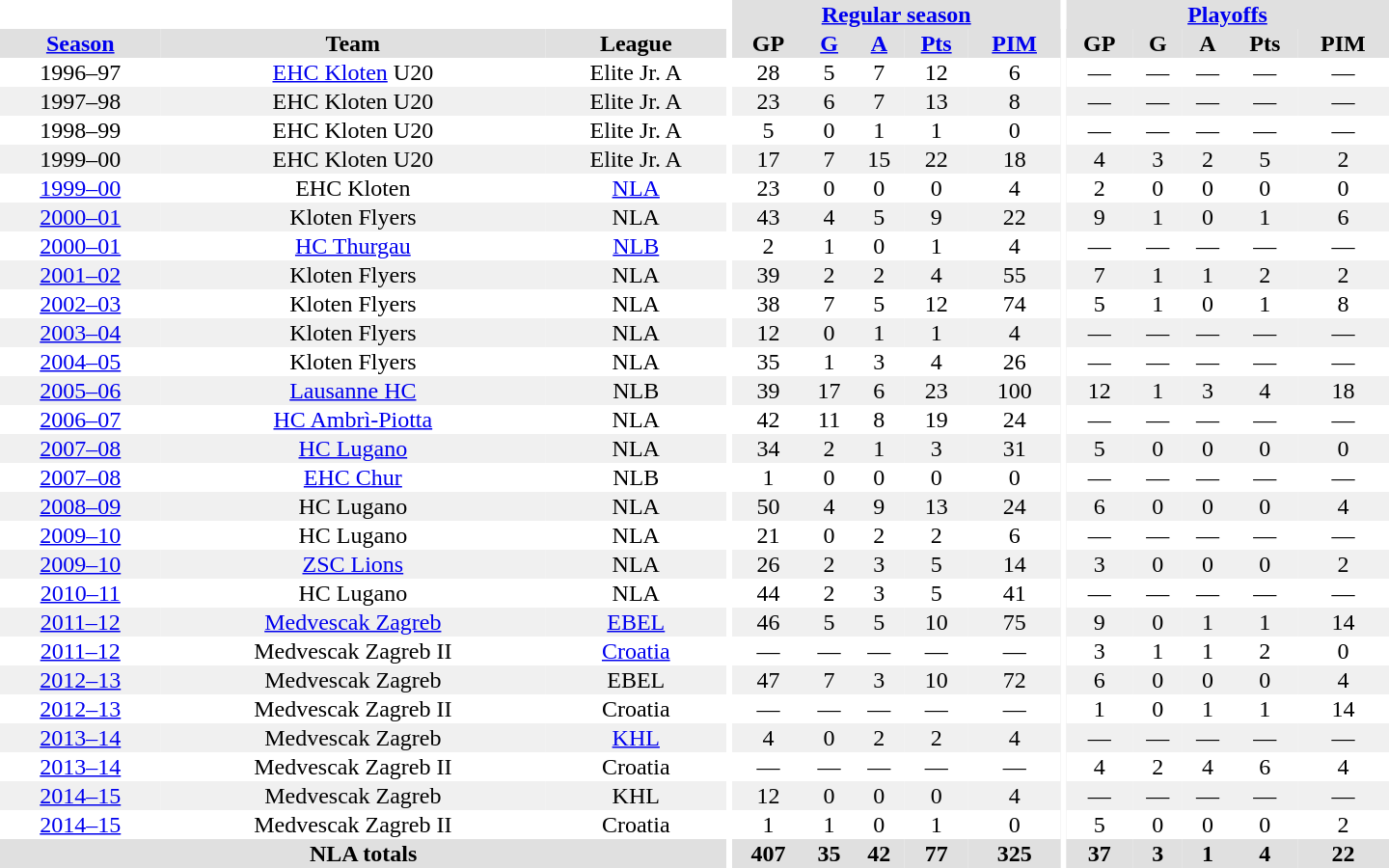<table border="0" cellpadding="1" cellspacing="0" style="text-align:center; width:60em">
<tr bgcolor="#e0e0e0">
<th colspan="3" bgcolor="#ffffff"></th>
<th rowspan="99" bgcolor="#ffffff"></th>
<th colspan="5"><a href='#'>Regular season</a></th>
<th rowspan="99" bgcolor="#ffffff"></th>
<th colspan="5"><a href='#'>Playoffs</a></th>
</tr>
<tr bgcolor="#e0e0e0">
<th><a href='#'>Season</a></th>
<th>Team</th>
<th>League</th>
<th>GP</th>
<th><a href='#'>G</a></th>
<th><a href='#'>A</a></th>
<th><a href='#'>Pts</a></th>
<th><a href='#'>PIM</a></th>
<th>GP</th>
<th>G</th>
<th>A</th>
<th>Pts</th>
<th>PIM</th>
</tr>
<tr>
<td>1996–97</td>
<td><a href='#'>EHC Kloten</a> U20</td>
<td>Elite Jr. A</td>
<td>28</td>
<td>5</td>
<td>7</td>
<td>12</td>
<td>6</td>
<td>—</td>
<td>—</td>
<td>—</td>
<td>—</td>
<td>—</td>
</tr>
<tr bgcolor="#f0f0f0">
<td>1997–98</td>
<td>EHC Kloten U20</td>
<td>Elite Jr. A</td>
<td>23</td>
<td>6</td>
<td>7</td>
<td>13</td>
<td>8</td>
<td>—</td>
<td>—</td>
<td>—</td>
<td>—</td>
<td>—</td>
</tr>
<tr>
<td>1998–99</td>
<td>EHC Kloten U20</td>
<td>Elite Jr. A</td>
<td>5</td>
<td>0</td>
<td>1</td>
<td>1</td>
<td>0</td>
<td>—</td>
<td>—</td>
<td>—</td>
<td>—</td>
<td>—</td>
</tr>
<tr bgcolor="#f0f0f0">
<td>1999–00</td>
<td>EHC Kloten U20</td>
<td>Elite Jr. A</td>
<td>17</td>
<td>7</td>
<td>15</td>
<td>22</td>
<td>18</td>
<td>4</td>
<td>3</td>
<td>2</td>
<td>5</td>
<td>2</td>
</tr>
<tr>
<td><a href='#'>1999–00</a></td>
<td>EHC Kloten</td>
<td><a href='#'>NLA</a></td>
<td>23</td>
<td>0</td>
<td>0</td>
<td>0</td>
<td>4</td>
<td>2</td>
<td>0</td>
<td>0</td>
<td>0</td>
<td>0</td>
</tr>
<tr bgcolor="#f0f0f0">
<td><a href='#'>2000–01</a></td>
<td>Kloten Flyers</td>
<td>NLA</td>
<td>43</td>
<td>4</td>
<td>5</td>
<td>9</td>
<td>22</td>
<td>9</td>
<td>1</td>
<td>0</td>
<td>1</td>
<td>6</td>
</tr>
<tr>
<td><a href='#'>2000–01</a></td>
<td><a href='#'>HC Thurgau</a></td>
<td><a href='#'>NLB</a></td>
<td>2</td>
<td>1</td>
<td>0</td>
<td>1</td>
<td>4</td>
<td>—</td>
<td>—</td>
<td>—</td>
<td>—</td>
<td>—</td>
</tr>
<tr bgcolor="#f0f0f0">
<td><a href='#'>2001–02</a></td>
<td>Kloten Flyers</td>
<td>NLA</td>
<td>39</td>
<td>2</td>
<td>2</td>
<td>4</td>
<td>55</td>
<td>7</td>
<td>1</td>
<td>1</td>
<td>2</td>
<td>2</td>
</tr>
<tr>
<td><a href='#'>2002–03</a></td>
<td>Kloten Flyers</td>
<td>NLA</td>
<td>38</td>
<td>7</td>
<td>5</td>
<td>12</td>
<td>74</td>
<td>5</td>
<td>1</td>
<td>0</td>
<td>1</td>
<td>8</td>
</tr>
<tr bgcolor="#f0f0f0">
<td><a href='#'>2003–04</a></td>
<td>Kloten Flyers</td>
<td>NLA</td>
<td>12</td>
<td>0</td>
<td>1</td>
<td>1</td>
<td>4</td>
<td>—</td>
<td>—</td>
<td>—</td>
<td>—</td>
<td>—</td>
</tr>
<tr>
<td><a href='#'>2004–05</a></td>
<td>Kloten Flyers</td>
<td>NLA</td>
<td>35</td>
<td>1</td>
<td>3</td>
<td>4</td>
<td>26</td>
<td>—</td>
<td>—</td>
<td>—</td>
<td>—</td>
<td>—</td>
</tr>
<tr bgcolor="#f0f0f0">
<td><a href='#'>2005–06</a></td>
<td><a href='#'>Lausanne HC</a></td>
<td>NLB</td>
<td>39</td>
<td>17</td>
<td>6</td>
<td>23</td>
<td>100</td>
<td>12</td>
<td>1</td>
<td>3</td>
<td>4</td>
<td>18</td>
</tr>
<tr>
<td><a href='#'>2006–07</a></td>
<td><a href='#'>HC Ambrì-Piotta</a></td>
<td>NLA</td>
<td>42</td>
<td>11</td>
<td>8</td>
<td>19</td>
<td>24</td>
<td>—</td>
<td>—</td>
<td>—</td>
<td>—</td>
<td>—</td>
</tr>
<tr bgcolor="#f0f0f0">
<td><a href='#'>2007–08</a></td>
<td><a href='#'>HC Lugano</a></td>
<td>NLA</td>
<td>34</td>
<td>2</td>
<td>1</td>
<td>3</td>
<td>31</td>
<td>5</td>
<td>0</td>
<td>0</td>
<td>0</td>
<td>0</td>
</tr>
<tr>
<td><a href='#'>2007–08</a></td>
<td><a href='#'>EHC Chur</a></td>
<td>NLB</td>
<td>1</td>
<td>0</td>
<td>0</td>
<td>0</td>
<td>0</td>
<td>—</td>
<td>—</td>
<td>—</td>
<td>—</td>
<td>—</td>
</tr>
<tr bgcolor="#f0f0f0">
<td><a href='#'>2008–09</a></td>
<td>HC Lugano</td>
<td>NLA</td>
<td>50</td>
<td>4</td>
<td>9</td>
<td>13</td>
<td>24</td>
<td>6</td>
<td>0</td>
<td>0</td>
<td>0</td>
<td>4</td>
</tr>
<tr>
<td><a href='#'>2009–10</a></td>
<td>HC Lugano</td>
<td>NLA</td>
<td>21</td>
<td>0</td>
<td>2</td>
<td>2</td>
<td>6</td>
<td>—</td>
<td>—</td>
<td>—</td>
<td>—</td>
<td>—</td>
</tr>
<tr bgcolor="#f0f0f0">
<td><a href='#'>2009–10</a></td>
<td><a href='#'>ZSC Lions</a></td>
<td>NLA</td>
<td>26</td>
<td>2</td>
<td>3</td>
<td>5</td>
<td>14</td>
<td>3</td>
<td>0</td>
<td>0</td>
<td>0</td>
<td>2</td>
</tr>
<tr>
<td><a href='#'>2010–11</a></td>
<td>HC Lugano</td>
<td>NLA</td>
<td>44</td>
<td>2</td>
<td>3</td>
<td>5</td>
<td>41</td>
<td>—</td>
<td>—</td>
<td>—</td>
<td>—</td>
<td>—</td>
</tr>
<tr bgcolor="#f0f0f0">
<td><a href='#'>2011–12</a></td>
<td><a href='#'>Medvescak Zagreb</a></td>
<td><a href='#'>EBEL</a></td>
<td>46</td>
<td>5</td>
<td>5</td>
<td>10</td>
<td>75</td>
<td>9</td>
<td>0</td>
<td>1</td>
<td>1</td>
<td>14</td>
</tr>
<tr>
<td><a href='#'>2011–12</a></td>
<td>Medvescak Zagreb II</td>
<td><a href='#'>Croatia</a></td>
<td>—</td>
<td>—</td>
<td>—</td>
<td>—</td>
<td>—</td>
<td>3</td>
<td>1</td>
<td>1</td>
<td>2</td>
<td>0</td>
</tr>
<tr bgcolor="#f0f0f0">
<td><a href='#'>2012–13</a></td>
<td>Medvescak Zagreb</td>
<td>EBEL</td>
<td>47</td>
<td>7</td>
<td>3</td>
<td>10</td>
<td>72</td>
<td>6</td>
<td>0</td>
<td>0</td>
<td>0</td>
<td>4</td>
</tr>
<tr>
<td><a href='#'>2012–13</a></td>
<td>Medvescak Zagreb II</td>
<td>Croatia</td>
<td>—</td>
<td>—</td>
<td>—</td>
<td>—</td>
<td>—</td>
<td>1</td>
<td>0</td>
<td>1</td>
<td>1</td>
<td>14</td>
</tr>
<tr bgcolor="#f0f0f0">
<td><a href='#'>2013–14</a></td>
<td>Medvescak Zagreb</td>
<td><a href='#'>KHL</a></td>
<td>4</td>
<td>0</td>
<td>2</td>
<td>2</td>
<td>4</td>
<td>—</td>
<td>—</td>
<td>—</td>
<td>—</td>
<td>—</td>
</tr>
<tr>
<td><a href='#'>2013–14</a></td>
<td>Medvescak Zagreb II</td>
<td>Croatia</td>
<td>—</td>
<td>—</td>
<td>—</td>
<td>—</td>
<td>—</td>
<td>4</td>
<td>2</td>
<td>4</td>
<td>6</td>
<td>4</td>
</tr>
<tr bgcolor="#f0f0f0">
<td><a href='#'>2014–15</a></td>
<td>Medvescak Zagreb</td>
<td>KHL</td>
<td>12</td>
<td>0</td>
<td>0</td>
<td>0</td>
<td>4</td>
<td>—</td>
<td>—</td>
<td>—</td>
<td>—</td>
<td>—</td>
</tr>
<tr>
<td><a href='#'>2014–15</a></td>
<td>Medvescak Zagreb II</td>
<td>Croatia</td>
<td>1</td>
<td>1</td>
<td>0</td>
<td>1</td>
<td>0</td>
<td>5</td>
<td>0</td>
<td>0</td>
<td>0</td>
<td>2</td>
</tr>
<tr>
</tr>
<tr ALIGN="center" bgcolor="#e0e0e0">
<th colspan="3">NLA totals</th>
<th ALIGN="center">407</th>
<th ALIGN="center">35</th>
<th ALIGN="center">42</th>
<th ALIGN="center">77</th>
<th ALIGN="center">325</th>
<th ALIGN="center">37</th>
<th ALIGN="center">3</th>
<th ALIGN="center">1</th>
<th ALIGN="center">4</th>
<th ALIGN="center">22</th>
</tr>
</table>
